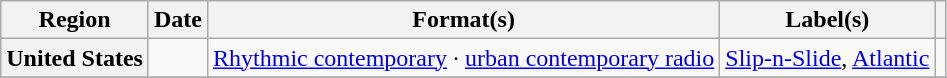<table class="wikitable plainrowheaders" style="text-align:left">
<tr>
<th scope="col">Region</th>
<th scope="col">Date</th>
<th scope="col">Format(s)</th>
<th scope="col">Label(s)</th>
<th scope="col"></th>
</tr>
<tr>
<th scope="row">United States</th>
<td></td>
<td><a href='#'>Rhythmic contemporary</a> · <a href='#'>urban contemporary radio</a></td>
<td><a href='#'>Slip-n-Slide</a>, <a href='#'>Atlantic</a></td>
<td></td>
</tr>
<tr>
</tr>
</table>
